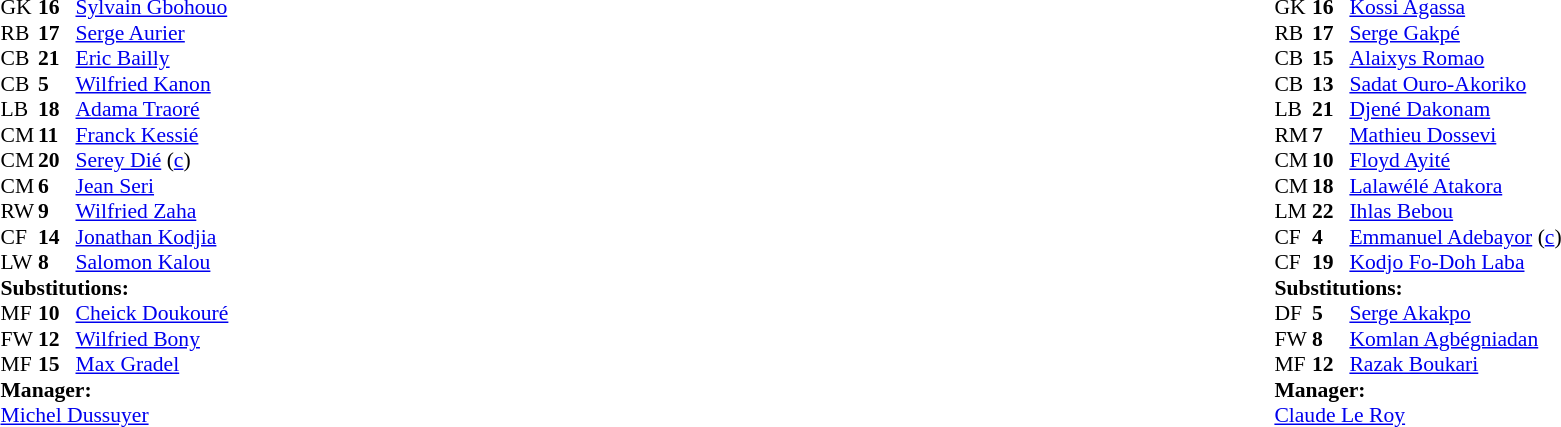<table width="100%">
<tr>
<td valign="top" width="40%"><br><table style="font-size:90%" cellspacing="0" cellpadding="0">
<tr>
<th width=25></th>
<th width=25></th>
</tr>
<tr>
<td>GK</td>
<td><strong>16</strong></td>
<td><a href='#'>Sylvain Gbohouo</a></td>
</tr>
<tr>
<td>RB</td>
<td><strong>17</strong></td>
<td><a href='#'>Serge Aurier</a></td>
</tr>
<tr>
<td>CB</td>
<td><strong>21</strong></td>
<td><a href='#'>Eric Bailly</a></td>
</tr>
<tr>
<td>CB</td>
<td><strong>5</strong></td>
<td><a href='#'>Wilfried Kanon</a></td>
</tr>
<tr>
<td>LB</td>
<td><strong>18</strong></td>
<td><a href='#'>Adama Traoré</a></td>
</tr>
<tr>
<td>CM</td>
<td><strong>11</strong></td>
<td><a href='#'>Franck Kessié</a></td>
</tr>
<tr>
<td>CM</td>
<td><strong>20</strong></td>
<td><a href='#'>Serey Dié</a> (<a href='#'>c</a>)</td>
</tr>
<tr>
<td>CM</td>
<td><strong>6</strong></td>
<td><a href='#'>Jean Seri</a></td>
<td></td>
<td></td>
</tr>
<tr>
<td>RW</td>
<td><strong>9</strong></td>
<td><a href='#'>Wilfried Zaha</a></td>
<td></td>
<td></td>
</tr>
<tr>
<td>CF</td>
<td><strong>14</strong></td>
<td><a href='#'>Jonathan Kodjia</a></td>
<td></td>
<td></td>
</tr>
<tr>
<td>LW</td>
<td><strong>8</strong></td>
<td><a href='#'>Salomon Kalou</a></td>
</tr>
<tr>
<td colspan=3><strong>Substitutions:</strong></td>
</tr>
<tr>
<td>MF</td>
<td><strong>10</strong></td>
<td><a href='#'>Cheick Doukouré</a></td>
<td></td>
<td></td>
</tr>
<tr>
<td>FW</td>
<td><strong>12</strong></td>
<td><a href='#'>Wilfried Bony</a></td>
<td></td>
<td></td>
</tr>
<tr>
<td>MF</td>
<td><strong>15</strong></td>
<td><a href='#'>Max Gradel</a></td>
<td></td>
<td></td>
</tr>
<tr>
<td colspan=3><strong>Manager:</strong></td>
</tr>
<tr>
<td colspan=3> <a href='#'>Michel Dussuyer</a></td>
</tr>
</table>
</td>
<td valign="top"></td>
<td valign="top" width="50%"><br><table style="font-size:90%; margin:auto" cellspacing="0" cellpadding="0">
<tr>
<th width=25></th>
<th width=25></th>
</tr>
<tr>
<td>GK</td>
<td><strong>16</strong></td>
<td><a href='#'>Kossi Agassa</a></td>
</tr>
<tr>
<td>RB</td>
<td><strong>17</strong></td>
<td><a href='#'>Serge Gakpé</a></td>
</tr>
<tr>
<td>CB</td>
<td><strong>15</strong></td>
<td><a href='#'>Alaixys Romao</a></td>
</tr>
<tr>
<td>CB</td>
<td><strong>13</strong></td>
<td><a href='#'>Sadat Ouro-Akoriko</a></td>
</tr>
<tr>
<td>LB</td>
<td><strong>21</strong></td>
<td><a href='#'>Djené Dakonam</a></td>
</tr>
<tr>
<td>RM</td>
<td><strong>7</strong></td>
<td><a href='#'>Mathieu Dossevi</a></td>
<td></td>
<td></td>
</tr>
<tr>
<td>CM</td>
<td><strong>10</strong></td>
<td><a href='#'>Floyd Ayité</a></td>
</tr>
<tr>
<td>CM</td>
<td><strong>18</strong></td>
<td><a href='#'>Lalawélé Atakora</a></td>
</tr>
<tr>
<td>LM</td>
<td><strong>22</strong></td>
<td><a href='#'>Ihlas Bebou</a></td>
</tr>
<tr>
<td>CF</td>
<td><strong>4</strong></td>
<td><a href='#'>Emmanuel Adebayor</a> (<a href='#'>c</a>)</td>
<td></td>
<td></td>
</tr>
<tr>
<td>CF</td>
<td><strong>19</strong></td>
<td><a href='#'>Kodjo Fo-Doh Laba</a></td>
<td></td>
<td></td>
</tr>
<tr>
<td colspan=3><strong>Substitutions:</strong></td>
</tr>
<tr>
<td>DF</td>
<td><strong>5</strong></td>
<td><a href='#'>Serge Akakpo</a></td>
<td></td>
<td></td>
</tr>
<tr>
<td>FW</td>
<td><strong>8</strong></td>
<td><a href='#'>Komlan Agbégniadan</a></td>
<td></td>
<td></td>
</tr>
<tr>
<td>MF</td>
<td><strong>12</strong></td>
<td><a href='#'>Razak Boukari</a></td>
<td></td>
<td></td>
</tr>
<tr>
<td colspan=3><strong>Manager:</strong></td>
</tr>
<tr>
<td colspan=3> <a href='#'>Claude Le Roy</a></td>
</tr>
</table>
</td>
</tr>
</table>
